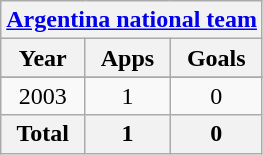<table class="wikitable" style="text-align:center">
<tr>
<th colspan=3><a href='#'>Argentina national team</a></th>
</tr>
<tr>
<th>Year</th>
<th>Apps</th>
<th>Goals</th>
</tr>
<tr>
</tr>
<tr>
<td>2003</td>
<td>1</td>
<td>0</td>
</tr>
<tr>
<th>Total</th>
<th>1</th>
<th>0</th>
</tr>
</table>
